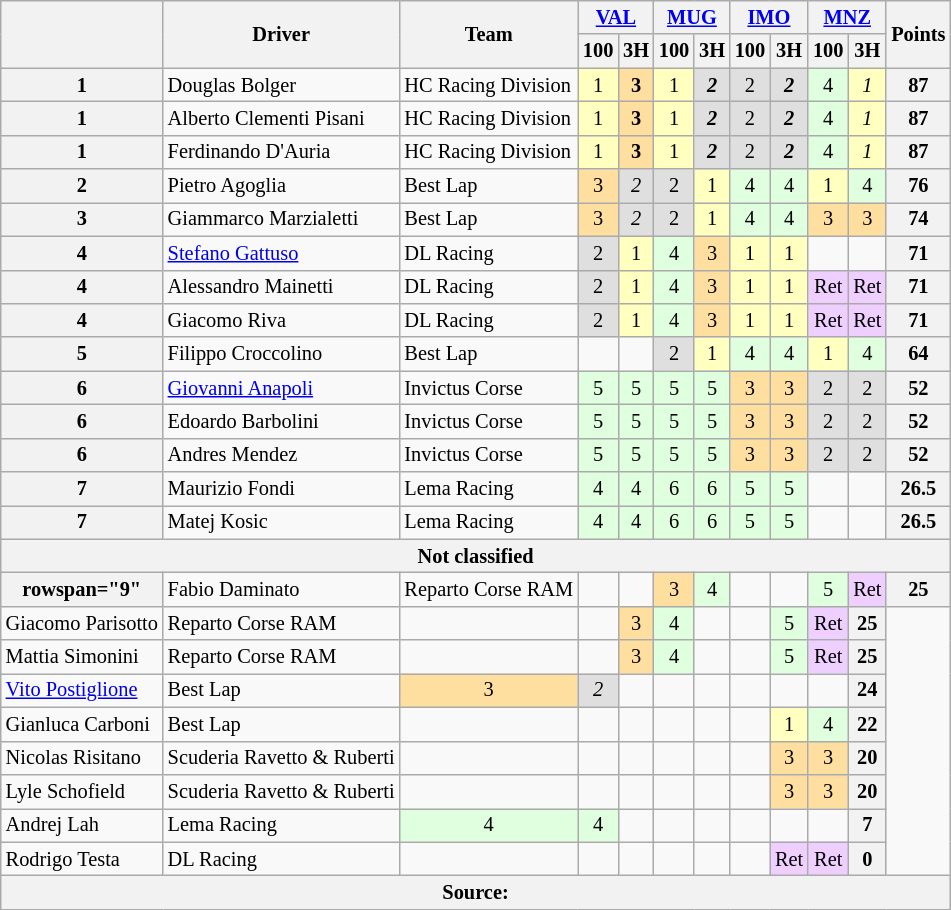<table class="wikitable" style="font-size:85%; vertical-align:top; text-align:center">
<tr>
<th rowspan="2"></th>
<th rowspan="2">Driver</th>
<th rowspan="2">Team</th>
<th colspan="2"><a href='#'>VAL</a><br></th>
<th colspan="2"><a href='#'>MUG</a><br></th>
<th colspan="2"><a href='#'>IMO</a><br></th>
<th colspan="2"><a href='#'>MNZ</a><br></th>
<th rowspan="2">Points</th>
</tr>
<tr>
<th>100</th>
<th>3H</th>
<th>100</th>
<th>3H</th>
<th>100</th>
<th>3H</th>
<th>100</th>
<th>3H</th>
</tr>
<tr>
<th>1</th>
<td style="text-align:left"> Douglas Bolger</td>
<td style="text-align:left"> HC Racing Division</td>
<td style="background:#FFFFBF">1</td>
<td style="background:#FFDF9F"><strong>3</strong></td>
<td style="background:#FFFFBF">1</td>
<td style="background:#DFDFDF"><strong><em>2</em></strong></td>
<td style="background:#DFDFDF">2</td>
<td style="background:#DFDFDF"><strong><em>2</em></strong></td>
<td style="background:#DFFFDF">4</td>
<td style="background:#FFFFBF"><em>1</em></td>
<th>87</th>
</tr>
<tr>
<th>1</th>
<td style="text-align:left"> Alberto Clementi Pisani</td>
<td style="text-align:left"> HC Racing Division</td>
<td style="background:#FFFFBF">1</td>
<td style="background:#FFDF9F"><strong>3</strong></td>
<td style="background:#FFFFBF">1</td>
<td style="background:#DFDFDF"><strong><em>2</em></strong></td>
<td style="background:#DFDFDF">2</td>
<td style="background:#DFDFDF"><strong><em>2</em></strong></td>
<td style="background:#DFFFDF">4</td>
<td style="background:#FFFFBF"><em>1</em></td>
<th>87</th>
</tr>
<tr>
<th>1</th>
<td style="text-align:left"> Ferdinando D'Auria</td>
<td style="text-align:left"> HC Racing Division</td>
<td style="background:#FFFFBF">1</td>
<td style="background:#FFDF9F"><strong>3</strong></td>
<td style="background:#FFFFBF">1</td>
<td style="background:#DFDFDF"><strong><em>2</em></strong></td>
<td style="background:#DFDFDF">2</td>
<td style="background:#DFDFDF"><strong><em>2</em></strong></td>
<td style="background:#DFFFDF">4</td>
<td style="background:#FFFFBF"><em>1</em></td>
<th>87</th>
</tr>
<tr>
<th>2</th>
<td style="text-align:left"> Pietro Agoglia</td>
<td style="text-align:left"> Best Lap</td>
<td style="background:#FFDF9F">3</td>
<td style="background:#DFDFDF"><em>2</em></td>
<td style="background:#DFDFDF">2</td>
<td style="background:#FFFFBF">1</td>
<td style="background:#DFFFDF">4</td>
<td style="background:#DFFFDF">4</td>
<td style="background:#FFFFBF">1</td>
<td style="background:#DFFFDF">4</td>
<th>76</th>
</tr>
<tr>
<th>3</th>
<td style="text-align:left"> Giammarco Marzialetti</td>
<td style="text-align:left"> Best Lap</td>
<td style="background:#FFDF9F">3</td>
<td style="background:#DFDFDF"><em>2</em></td>
<td style="background:#DFDFDF">2</td>
<td style="background:#FFFFBF">1</td>
<td style="background:#DFFFDF">4</td>
<td style="background:#DFFFDF">4</td>
<td style="background:#FFDF9F">3</td>
<td style="background:#FFDF9F">3</td>
<th>74</th>
</tr>
<tr>
<th>4</th>
<td style="text-align:left"> <a href='#'>Stefano Gattuso</a></td>
<td style="text-align:left"> DL Racing</td>
<td style="background:#DFDFDF">2</td>
<td style="background:#FFFFBF">1</td>
<td style="background:#DFFFDF">4</td>
<td style="background:#FFDF9F">3</td>
<td style="background:#FFFFBF">1</td>
<td style="background:#FFFFBF">1</td>
<td style="background:#"></td>
<td style="background:#"></td>
<th>71</th>
</tr>
<tr>
<th>4</th>
<td style="text-align:left"> Alessandro Mainetti</td>
<td style="text-align:left"> DL Racing</td>
<td style="background:#DFDFDF">2</td>
<td style="background:#FFFFBF">1</td>
<td style="background:#DFFFDF">4</td>
<td style="background:#FFDF9F">3</td>
<td style="background:#FFFFBF">1</td>
<td style="background:#FFFFBF">1</td>
<td style="background:#EFCFFF">Ret</td>
<td style="background:#EFCFFF">Ret</td>
<th>71</th>
</tr>
<tr>
<th>4</th>
<td style="text-align:left"> Giacomo Riva</td>
<td style="text-align:left"> DL Racing</td>
<td style="background:#DFDFDF">2</td>
<td style="background:#FFFFBF">1</td>
<td style="background:#DFFFDF">4</td>
<td style="background:#FFDF9F">3</td>
<td style="background:#FFFFBF">1</td>
<td style="background:#FFFFBF">1</td>
<td style="background:#EFCFFF">Ret</td>
<td style="background:#EFCFFF">Ret</td>
<th>71</th>
</tr>
<tr>
<th>5</th>
<td style="text-align:left"> Filippo Croccolino</td>
<td style="text-align:left"> Best Lap</td>
<td style="background:#"></td>
<td style="background:#"></td>
<td style="background:#DFDFDF">2</td>
<td style="background:#FFFFBF">1</td>
<td style="background:#DFFFDF">4</td>
<td style="background:#DFFFDF">4</td>
<td style="background:#FFFFBF">1</td>
<td style="background:#DFFFDF">4</td>
<th>64</th>
</tr>
<tr>
<th>6</th>
<td style="text-align:left"> <a href='#'>Giovanni Anapoli</a></td>
<td style="text-align:left"> Invictus Corse</td>
<td style="background:#DFFFDF">5</td>
<td style="background:#DFFFDF">5</td>
<td style="background:#DFFFDF">5</td>
<td style="background:#DFFFDF">5</td>
<td style="background:#FFDF9F">3</td>
<td style="background:#FFDF9F">3</td>
<td style="background:#DFDFDF">2</td>
<td style="background:#DFDFDF">2</td>
<th>52</th>
</tr>
<tr>
<th>6</th>
<td style="text-align:left"> Edoardo Barbolini</td>
<td style="text-align:left"> Invictus Corse</td>
<td style="background:#DFFFDF">5</td>
<td style="background:#DFFFDF">5</td>
<td style="background:#DFFFDF">5</td>
<td style="background:#DFFFDF">5</td>
<td style="background:#FFDF9F">3</td>
<td style="background:#FFDF9F">3</td>
<td style="background:#DFDFDF">2</td>
<td style="background:#DFDFDF">2</td>
<th>52</th>
</tr>
<tr>
<th>6</th>
<td style="text-align:left"> Andres Mendez</td>
<td style="text-align:left"> Invictus Corse</td>
<td style="background:#DFFFDF">5</td>
<td style="background:#DFFFDF">5</td>
<td style="background:#DFFFDF">5</td>
<td style="background:#DFFFDF">5</td>
<td style="background:#FFDF9F">3</td>
<td style="background:#FFDF9F">3</td>
<td style="background:#DFDFDF">2</td>
<td style="background:#DFDFDF">2</td>
<th>52</th>
</tr>
<tr>
<th>7</th>
<td style="text-align:left"> Maurizio Fondi</td>
<td style="text-align:left"> Lema Racing</td>
<td style="background:#DFFFDF">4</td>
<td style="background:#DFFFDF">4</td>
<td style="background:#DFFFDF">6</td>
<td style="background:#DFFFDF">6</td>
<td style="background:#DFFFDF">5</td>
<td style="background:#DFFFDF">5</td>
<td style="background:#"></td>
<td style="background:#"></td>
<th>26.5</th>
</tr>
<tr>
<th>7</th>
<td style="text-align:left"> Matej Kosic</td>
<td style="text-align:left"> Lema Racing</td>
<td style="background:#DFFFDF">4</td>
<td style="background:#DFFFDF">4</td>
<td style="background:#DFFFDF">6</td>
<td style="background:#DFFFDF">6</td>
<td style="background:#DFFFDF">5</td>
<td style="background:#DFFFDF">5</td>
<td style="background:#"></td>
<td style="background:#"></td>
<th>26.5</th>
</tr>
<tr>
<th colspan="12">Not classified</th>
</tr>
<tr>
<th>rowspan="9" </th>
<td style="text-align:left"> Fabio Daminato</td>
<td style="text-align:left"> Reparto Corse RAM</td>
<td style="background:#"></td>
<td style="background:#"></td>
<td style="background:#FFDF9F">3</td>
<td style="background:#DFFFDF">4</td>
<td style="background:#"></td>
<td style="background:#"></td>
<td style="background:#DFFFDF">5</td>
<td style="background:#EFCFFF">Ret</td>
<th>25</th>
</tr>
<tr>
<td style="text-align:left"> Giacomo Parisotto</td>
<td style="text-align:left"> Reparto Corse RAM</td>
<td style="background:#"></td>
<td style="background:#"></td>
<td style="background:#FFDF9F">3</td>
<td style="background:#DFFFDF">4</td>
<td style="background:#"></td>
<td style="background:#"></td>
<td style="background:#DFFFDF">5</td>
<td style="background:#EFCFFF">Ret</td>
<th>25</th>
</tr>
<tr>
<td style="text-align:left"> Mattia Simonini</td>
<td style="text-align:left"> Reparto Corse RAM</td>
<td style="background:#"></td>
<td style="background:#"></td>
<td style="background:#FFDF9F">3</td>
<td style="background:#DFFFDF">4</td>
<td style="background:#"></td>
<td style="background:#"></td>
<td style="background:#DFFFDF">5</td>
<td style="background:#EFCFFF">Ret</td>
<th>25</th>
</tr>
<tr>
<td style="text-align:left"> <a href='#'>Vito Postiglione</a></td>
<td style="text-align:left"> Best Lap</td>
<td style="background:#FFDF9F">3</td>
<td style="background:#DFDFDF"><em>2</em></td>
<td style="background:#"></td>
<td style="background:#"></td>
<td style="background:#"></td>
<td style="background:#"></td>
<td style="background:#"></td>
<td style="background:#"></td>
<th>24</th>
</tr>
<tr>
<td style="text-align:left"> Gianluca Carboni</td>
<td style="text-align:left"> Best Lap</td>
<td style="background:#"></td>
<td style="background:#"></td>
<td style="background:#"></td>
<td style="background:#"></td>
<td style="background:#"></td>
<td style="background:#"></td>
<td style="background:#FFFFBF">1</td>
<td style="background:#DFFFDF">4</td>
<th>22</th>
</tr>
<tr>
<td style="text-align:left"> Nicolas Risitano</td>
<td style="text-align:left"> Scuderia Ravetto & Ruberti</td>
<td style="background:#"></td>
<td style="background:#"></td>
<td style="background:#"></td>
<td style="background:#"></td>
<td style="background:#"></td>
<td style="background:#"></td>
<td style="background:#FFDF9F">3</td>
<td style="background:#FFDF9F">3</td>
<th>20</th>
</tr>
<tr>
<td style="text-align:left"> Lyle Schofield</td>
<td style="text-align:left"> Scuderia Ravetto & Ruberti</td>
<td style="background:#"></td>
<td style="background:#"></td>
<td style="background:#"></td>
<td style="background:#"></td>
<td style="background:#"></td>
<td style="background:#"></td>
<td style="background:#FFDF9F">3</td>
<td style="background:#FFDF9F">3</td>
<th>20</th>
</tr>
<tr>
<td style="text-align:left"> Andrej Lah</td>
<td style="text-align:left"> Lema Racing</td>
<td style="background:#DFFFDF">4</td>
<td style="background:#DFFFDF">4</td>
<td style="background:#"></td>
<td style="background:#"></td>
<td style="background:#"></td>
<td style="background:#"></td>
<td style="background:#"></td>
<td style="background:#"></td>
<th>7</th>
</tr>
<tr>
<td style="text-align:left"> Rodrigo Testa</td>
<td style="text-align:left"> DL Racing</td>
<td style="background:#"></td>
<td style="background:#"></td>
<td style="background:#"></td>
<td style="background:#"></td>
<td style="background:#"></td>
<td style="background:#"></td>
<td style="background:#EFCFFF">Ret</td>
<td style="background:#EFCFFF">Ret</td>
<th>0</th>
</tr>
<tr>
<th colspan="12">Source:</th>
</tr>
</table>
